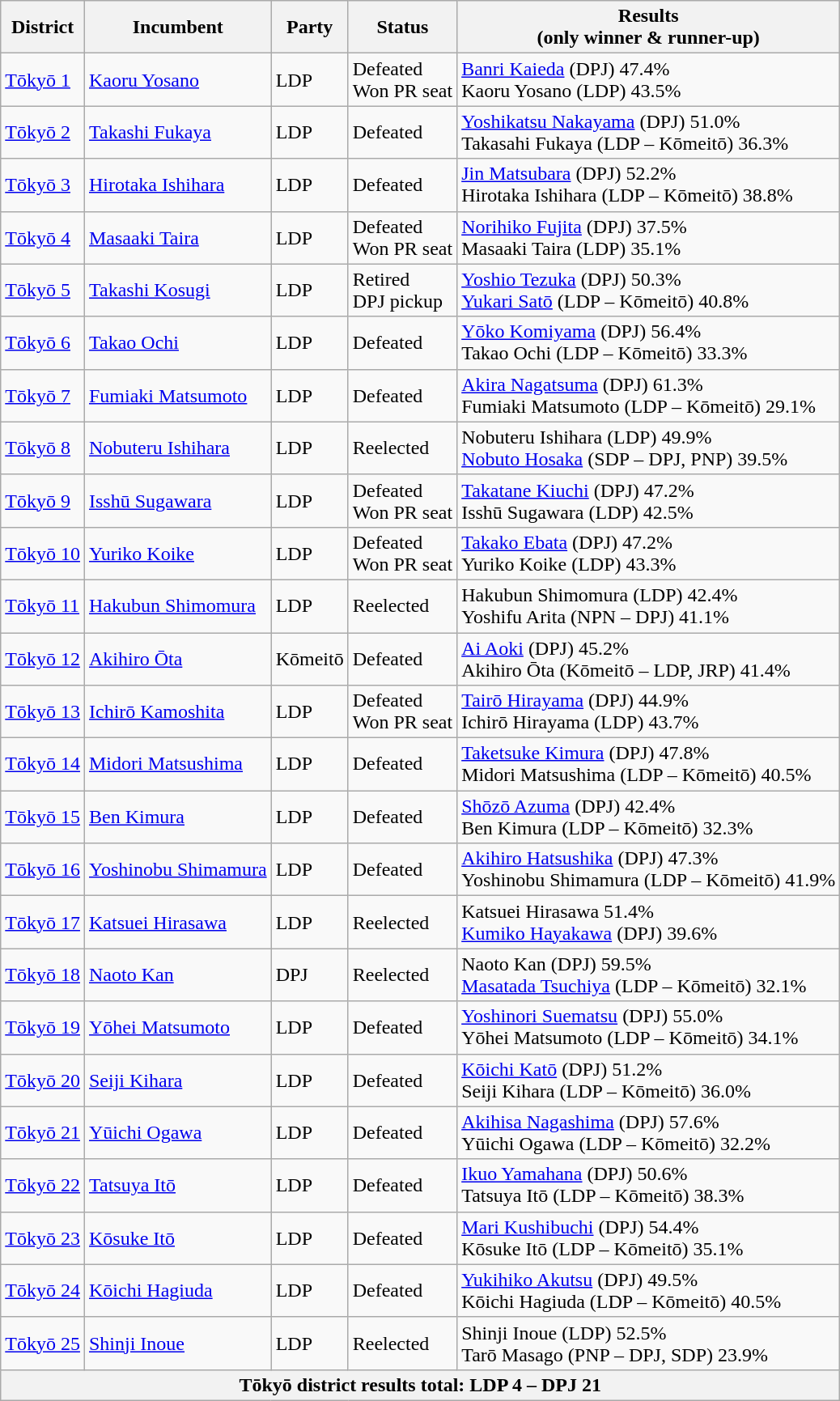<table class="wikitable">
<tr>
<th>District</th>
<th>Incumbent</th>
<th>Party</th>
<th>Status</th>
<th>Results<br>(only winner & runner-up)</th>
</tr>
<tr>
<td><a href='#'>Tōkyō 1</a></td>
<td><a href='#'>Kaoru Yosano</a></td>
<td>LDP</td>
<td>Defeated<br>Won PR seat</td>
<td><a href='#'>Banri Kaieda</a> (DPJ) 47.4%<br>Kaoru Yosano (LDP) 43.5%</td>
</tr>
<tr>
<td><a href='#'>Tōkyō 2</a></td>
<td><a href='#'>Takashi Fukaya</a></td>
<td>LDP</td>
<td>Defeated</td>
<td><a href='#'>Yoshikatsu Nakayama</a> (DPJ) 51.0%<br>Takasahi Fukaya (LDP – Kōmeitō) 36.3%</td>
</tr>
<tr>
<td><a href='#'>Tōkyō 3</a></td>
<td><a href='#'>Hirotaka Ishihara</a></td>
<td>LDP</td>
<td>Defeated</td>
<td><a href='#'>Jin Matsubara</a> (DPJ) 52.2%<br>Hirotaka Ishihara (LDP – Kōmeitō) 38.8%</td>
</tr>
<tr>
<td><a href='#'>Tōkyō 4</a></td>
<td><a href='#'>Masaaki Taira</a></td>
<td>LDP</td>
<td>Defeated<br>Won PR seat</td>
<td><a href='#'>Norihiko Fujita</a> (DPJ) 37.5%<br>Masaaki Taira (LDP) 35.1%</td>
</tr>
<tr>
<td><a href='#'>Tōkyō 5</a></td>
<td><a href='#'>Takashi Kosugi</a></td>
<td>LDP</td>
<td>Retired<br>DPJ pickup</td>
<td><a href='#'>Yoshio Tezuka</a> (DPJ) 50.3%<br><a href='#'>Yukari Satō</a> (LDP – Kōmeitō) 40.8%</td>
</tr>
<tr>
<td><a href='#'>Tōkyō 6</a></td>
<td><a href='#'>Takao Ochi</a></td>
<td>LDP</td>
<td>Defeated</td>
<td><a href='#'>Yōko Komiyama</a> (DPJ) 56.4%<br>Takao Ochi (LDP – Kōmeitō) 33.3%</td>
</tr>
<tr>
<td><a href='#'>Tōkyō 7</a></td>
<td><a href='#'>Fumiaki Matsumoto</a></td>
<td>LDP</td>
<td>Defeated</td>
<td><a href='#'>Akira Nagatsuma</a> (DPJ) 61.3%<br>Fumiaki Matsumoto (LDP – Kōmeitō) 29.1%</td>
</tr>
<tr>
<td><a href='#'>Tōkyō 8</a></td>
<td><a href='#'>Nobuteru Ishihara</a></td>
<td>LDP</td>
<td>Reelected</td>
<td>Nobuteru Ishihara (LDP) 49.9%<br><a href='#'>Nobuto Hosaka</a> (SDP – DPJ, PNP) 39.5%</td>
</tr>
<tr>
<td><a href='#'>Tōkyō 9</a></td>
<td><a href='#'>Isshū Sugawara</a></td>
<td>LDP</td>
<td>Defeated<br>Won PR seat</td>
<td><a href='#'>Takatane Kiuchi</a> (DPJ) 47.2%<br>Isshū Sugawara (LDP) 42.5%</td>
</tr>
<tr>
<td><a href='#'>Tōkyō 10</a></td>
<td><a href='#'>Yuriko Koike</a></td>
<td>LDP</td>
<td>Defeated<br>Won PR seat</td>
<td><a href='#'>Takako Ebata</a> (DPJ) 47.2%<br>Yuriko Koike (LDP) 43.3%</td>
</tr>
<tr>
<td><a href='#'>Tōkyō 11</a></td>
<td><a href='#'>Hakubun Shimomura</a></td>
<td>LDP</td>
<td>Reelected</td>
<td>Hakubun Shimomura (LDP) 42.4%<br>Yoshifu Arita (NPN – DPJ) 41.1%</td>
</tr>
<tr>
<td><a href='#'>Tōkyō 12</a></td>
<td><a href='#'>Akihiro Ōta</a></td>
<td>Kōmeitō</td>
<td>Defeated</td>
<td><a href='#'>Ai Aoki</a> (DPJ) 45.2%<br>Akihiro Ōta (Kōmeitō – LDP, JRP) 41.4%</td>
</tr>
<tr>
<td><a href='#'>Tōkyō 13</a></td>
<td><a href='#'>Ichirō Kamoshita</a></td>
<td>LDP</td>
<td>Defeated<br>Won PR seat</td>
<td><a href='#'>Tairō Hirayama</a> (DPJ) 44.9%<br>Ichirō Hirayama (LDP) 43.7%</td>
</tr>
<tr>
<td><a href='#'>Tōkyō 14</a></td>
<td><a href='#'>Midori Matsushima</a></td>
<td>LDP</td>
<td>Defeated</td>
<td><a href='#'>Taketsuke Kimura</a> (DPJ) 47.8%<br>Midori Matsushima (LDP – Kōmeitō) 40.5%</td>
</tr>
<tr>
<td><a href='#'>Tōkyō 15</a></td>
<td><a href='#'>Ben Kimura</a></td>
<td>LDP</td>
<td>Defeated</td>
<td><a href='#'>Shōzō Azuma</a> (DPJ) 42.4%<br>Ben Kimura (LDP – Kōmeitō) 32.3%</td>
</tr>
<tr>
<td><a href='#'>Tōkyō 16</a></td>
<td><a href='#'>Yoshinobu Shimamura</a></td>
<td>LDP</td>
<td>Defeated</td>
<td><a href='#'>Akihiro Hatsushika</a> (DPJ) 47.3%<br>Yoshinobu Shimamura (LDP – Kōmeitō) 41.9%</td>
</tr>
<tr>
<td><a href='#'>Tōkyō 17</a></td>
<td><a href='#'>Katsuei Hirasawa</a></td>
<td>LDP</td>
<td>Reelected</td>
<td>Katsuei Hirasawa 51.4% <br><a href='#'>Kumiko Hayakawa</a> (DPJ) 39.6%</td>
</tr>
<tr>
<td><a href='#'>Tōkyō 18</a></td>
<td><a href='#'>Naoto Kan</a></td>
<td>DPJ</td>
<td>Reelected</td>
<td>Naoto Kan (DPJ) 59.5%<br><a href='#'>Masatada Tsuchiya</a> (LDP – Kōmeitō) 32.1%</td>
</tr>
<tr>
<td><a href='#'>Tōkyō 19</a></td>
<td><a href='#'>Yōhei Matsumoto</a></td>
<td>LDP</td>
<td>Defeated</td>
<td><a href='#'>Yoshinori Suematsu</a> (DPJ) 55.0%<br>Yōhei Matsumoto (LDP – Kōmeitō) 34.1%</td>
</tr>
<tr>
<td><a href='#'>Tōkyō 20</a></td>
<td><a href='#'>Seiji Kihara</a></td>
<td>LDP</td>
<td>Defeated</td>
<td><a href='#'>Kōichi Katō</a> (DPJ) 51.2%<br>Seiji Kihara (LDP – Kōmeitō) 36.0%</td>
</tr>
<tr>
<td><a href='#'>Tōkyō 21</a></td>
<td><a href='#'>Yūichi Ogawa</a></td>
<td>LDP</td>
<td>Defeated</td>
<td><a href='#'>Akihisa Nagashima</a> (DPJ) 57.6%<br>Yūichi Ogawa (LDP – Kōmeitō) 32.2%</td>
</tr>
<tr>
<td><a href='#'>Tōkyō 22</a></td>
<td><a href='#'>Tatsuya Itō</a></td>
<td>LDP</td>
<td>Defeated</td>
<td><a href='#'>Ikuo Yamahana</a> (DPJ) 50.6%<br>Tatsuya Itō (LDP – Kōmeitō) 38.3%</td>
</tr>
<tr>
<td><a href='#'>Tōkyō 23</a></td>
<td><a href='#'>Kōsuke Itō</a></td>
<td>LDP</td>
<td>Defeated</td>
<td><a href='#'>Mari Kushibuchi</a> (DPJ) 54.4%<br>Kōsuke Itō (LDP – Kōmeitō) 35.1%</td>
</tr>
<tr>
<td><a href='#'>Tōkyō 24</a></td>
<td><a href='#'>Kōichi Hagiuda</a></td>
<td>LDP</td>
<td>Defeated</td>
<td><a href='#'>Yukihiko Akutsu</a> (DPJ) 49.5%<br>Kōichi Hagiuda (LDP – Kōmeitō) 40.5%</td>
</tr>
<tr>
<td><a href='#'>Tōkyō 25</a></td>
<td><a href='#'>Shinji Inoue</a></td>
<td>LDP</td>
<td>Reelected</td>
<td>Shinji Inoue (LDP) 52.5%<br>Tarō Masago (PNP – DPJ, SDP) 23.9%</td>
</tr>
<tr>
<th colspan="5">Tōkyō district results total: LDP 4 – DPJ 21</th>
</tr>
</table>
